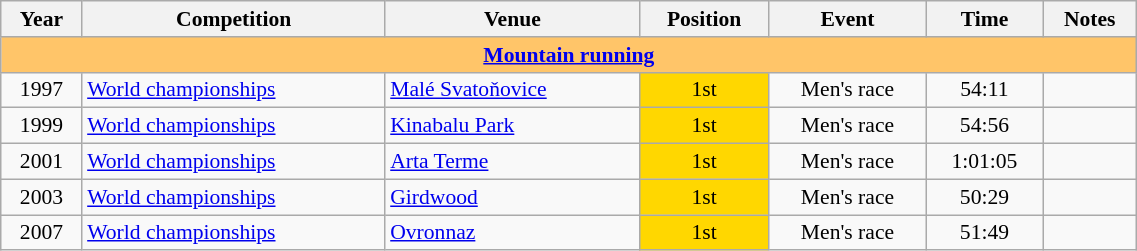<table class="wikitable" width=60% style="font-size:90%; text-align:center;">
<tr>
<th>Year</th>
<th>Competition</th>
<th>Venue</th>
<th>Position</th>
<th>Event</th>
<th>Time</th>
<th>Notes</th>
</tr>
<tr>
<td colspan="7" style="background:#FFC569;"><strong><a href='#'>Mountain running</a></strong></td>
</tr>
<tr>
<td>1997</td>
<td align=left><a href='#'>World championships</a></td>
<td align=left> <a href='#'>Malé Svatoňovice</a></td>
<td bgcolor=gold>1st</td>
<td>Men's race</td>
<td>54:11</td>
<td></td>
</tr>
<tr>
<td>1999</td>
<td align=left><a href='#'>World championships</a></td>
<td align=left> <a href='#'>Kinabalu Park</a></td>
<td bgcolor=gold>1st</td>
<td>Men's race</td>
<td>54:56</td>
<td></td>
</tr>
<tr>
<td>2001</td>
<td align=left><a href='#'>World championships</a></td>
<td align=left> <a href='#'>Arta Terme</a></td>
<td bgcolor=gold>1st</td>
<td>Men's race</td>
<td>1:01:05</td>
<td></td>
</tr>
<tr>
<td>2003</td>
<td align=left><a href='#'>World championships</a></td>
<td align=left> <a href='#'>Girdwood</a></td>
<td bgcolor=gold>1st</td>
<td>Men's race</td>
<td>50:29</td>
<td></td>
</tr>
<tr>
<td>2007</td>
<td align=left><a href='#'>World championships</a></td>
<td align=left> <a href='#'>Ovronnaz</a></td>
<td bgcolor=gold>1st</td>
<td>Men's race</td>
<td>51:49</td>
<td></td>
</tr>
</table>
